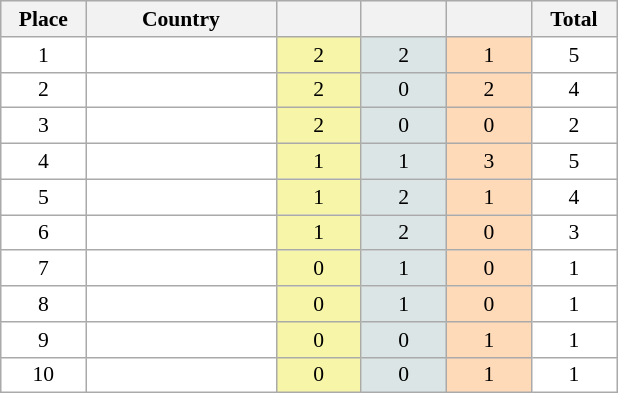<table class=wikitable style="border:1px solid #AAAAAA;font-size:90%">
<tr bgcolor="#EFEFEF">
<th width=50>Place</th>
<th width=120>Country</th>
<th width=50></th>
<th width=50></th>
<th width=50></th>
<th width=50>Total</th>
</tr>
<tr align="center" valign="top" bgcolor="#FFFFFF">
<td>1</td>
<td align="left"></td>
<td style="background:#F7F6A8;">2</td>
<td style="background:#DCE5E5;">2</td>
<td style="background:#FFDAB9;">1</td>
<td>5</td>
</tr>
<tr align="center" valign="top" bgcolor="#FFFFFF">
<td>2</td>
<td align="left"></td>
<td style="background:#F7F6A8;">2</td>
<td style="background:#DCE5E5;">0</td>
<td style="background:#FFDAB9;">2</td>
<td>4</td>
</tr>
<tr align="center" valign="top" bgcolor="#FFFFFF">
<td>3</td>
<td align="left"></td>
<td style="background:#F7F6A8;">2</td>
<td style="background:#DCE5E5;">0</td>
<td style="background:#FFDAB9;">0</td>
<td>2</td>
</tr>
<tr align="center" valign="top" bgcolor="#FFFFFF">
<td>4</td>
<td align="left"></td>
<td style="background:#F7F6A8;">1</td>
<td style="background:#DCE5E5;">1</td>
<td style="background:#FFDAB9;">3</td>
<td>5</td>
</tr>
<tr align="center" valign="top" bgcolor="#FFFFFF">
<td>5</td>
<td align="left"></td>
<td style="background:#F7F6A8;">1</td>
<td style="background:#DCE5E5;">2</td>
<td style="background:#FFDAB9;">1</td>
<td>4</td>
</tr>
<tr align="center" valign="top" bgcolor="#FFFFFF">
<td>6</td>
<td align="left"></td>
<td style="background:#F7F6A8;">1</td>
<td style="background:#DCE5E5;">2</td>
<td style="background:#FFDAB9;">0</td>
<td>3</td>
</tr>
<tr align="center" valign="top" bgcolor="#FFFFFF">
<td>7</td>
<td align="left"></td>
<td style="background:#F7F6A8;">0</td>
<td style="background:#DCE5E5;">1</td>
<td style="background:#FFDAB9;">0</td>
<td>1</td>
</tr>
<tr align="center" valign="top" bgcolor="#FFFFFF">
<td>8</td>
<td align="left"></td>
<td style="background:#F7F6A8;">0</td>
<td style="background:#DCE5E5;">1</td>
<td style="background:#FFDAB9;">0</td>
<td>1</td>
</tr>
<tr align="center" valign="top" bgcolor="#FFFFFF">
<td>9</td>
<td align="left"></td>
<td style="background:#F7F6A8;">0</td>
<td style="background:#DCE5E5;">0</td>
<td style="background:#FFDAB9;">1</td>
<td>1</td>
</tr>
<tr align="center" valign="top" bgcolor="#FFFFFF">
<td>10</td>
<td align="left"></td>
<td style="background:#F7F6A8;">0</td>
<td style="background:#DCE5E5;">0</td>
<td style="background:#FFDAB9;">1</td>
<td>1</td>
</tr>
</table>
